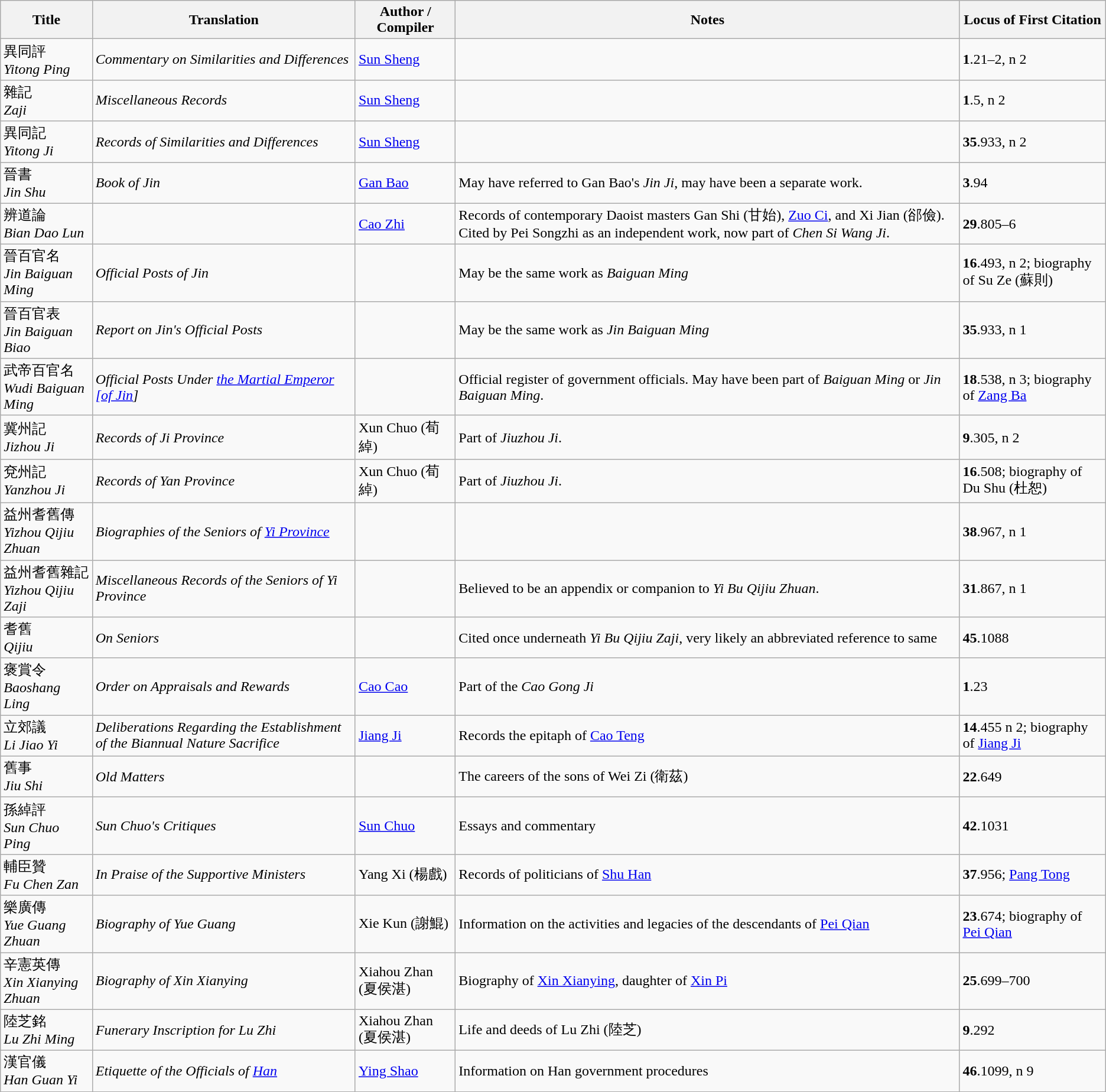<table class="wikitable sortable">
<tr>
<th>Title</th>
<th>Translation</th>
<th>Author / Compiler</th>
<th class="unsortable">Notes</th>
<th>Locus of First Citation</th>
</tr>
<tr>
<td>異同評 <br><em>Yitong Ping</em></td>
<td><em>Commentary on Similarities and Differences</em></td>
<td><a href='#'>Sun Sheng</a></td>
<td></td>
<td><strong>1</strong>.21–2, n 2</td>
</tr>
<tr>
<td>雜記 <br><em>Zaji</em></td>
<td><em>Miscellaneous Records</em></td>
<td><a href='#'>Sun Sheng</a></td>
<td></td>
<td><strong>1</strong>.5, n 2</td>
</tr>
<tr>
<td>異同記 <br><em>Yitong Ji</em></td>
<td><em>Records of Similarities and Differences</em></td>
<td><a href='#'>Sun Sheng</a></td>
<td></td>
<td><strong>35</strong>.933, n 2</td>
</tr>
<tr>
<td>晉書 <br><em>Jin Shu</em></td>
<td><em>Book of Jin</em></td>
<td><a href='#'>Gan Bao</a></td>
<td>May have referred to Gan Bao's <em>Jin Ji</em>, may have been a separate work.</td>
<td><strong>3</strong>.94</td>
</tr>
<tr>
<td>辨道論 <br><em>Bian Dao Lun</em></td>
<td></td>
<td><a href='#'>Cao Zhi</a></td>
<td>Records of contemporary Daoist masters Gan Shi (甘始), <a href='#'>Zuo Ci</a>, and Xi Jian (郤儉). Cited by Pei Songzhi as an independent work, now part of <em>Chen Si Wang Ji</em>.</td>
<td><strong>29</strong>.805–6</td>
</tr>
<tr>
<td>晉百官名 <br><em>Jin Baiguan Ming</em></td>
<td><em>Official Posts of Jin</em></td>
<td></td>
<td>May be the same work as <em>Baiguan Ming</em></td>
<td><strong>16</strong>.493, n 2; biography of Su Ze (蘇則)</td>
</tr>
<tr>
<td>晉百官表 <br><em>Jin Baiguan Biao</em></td>
<td><em>Report on Jin's Official Posts</em></td>
<td></td>
<td>May be the same work as <em>Jin Baiguan Ming</em></td>
<td><strong>35</strong>.933, n 1</td>
</tr>
<tr>
<td>武帝百官名 <br><em>Wudi Baiguan Ming</em></td>
<td><em>Official Posts Under <a href='#'>the Martial Emperor [of Jin</a>]</em></td>
<td></td>
<td>Official register of government officials. May have been part of <em>Baiguan Ming</em> or <em>Jin Baiguan Ming</em>.</td>
<td><strong>18</strong>.538, n 3; biography of <a href='#'>Zang Ba</a></td>
</tr>
<tr>
<td>冀州記 <br><em>Jizhou Ji</em></td>
<td><em>Records of Ji Province</em></td>
<td>Xun Chuo (荀綽)</td>
<td>Part of <em>Jiuzhou Ji</em>.</td>
<td><strong>9</strong>.305, n 2</td>
</tr>
<tr>
<td>兗州記 <br><em>Yanzhou Ji</em></td>
<td><em>Records of Yan Province</em></td>
<td>Xun Chuo (荀綽)</td>
<td>Part of <em>Jiuzhou Ji</em>.</td>
<td><strong>16</strong>.508; biography of Du Shu (杜恕)</td>
</tr>
<tr>
<td>益州耆舊傳 <br><em>Yizhou Qijiu Zhuan</em></td>
<td><em>Biographies of the Seniors of <a href='#'>Yi Province</a></em></td>
<td></td>
<td></td>
<td><strong>38</strong>.967, n 1</td>
</tr>
<tr>
<td>益州耆舊雜記 <br><em>Yizhou Qijiu Zaji</em></td>
<td><em>Miscellaneous Records of the Seniors of Yi Province</em></td>
<td></td>
<td>Believed to be an appendix or companion to <em>Yi Bu Qijiu Zhuan</em>.</td>
<td><strong>31</strong>.867, n 1</td>
</tr>
<tr>
<td>耆舊 <br><em>Qijiu</em></td>
<td><em>On Seniors</em></td>
<td></td>
<td>Cited once underneath <em>Yi Bu Qijiu Zaji</em>, very likely an abbreviated reference to same</td>
<td><strong>45</strong>.1088</td>
</tr>
<tr>
<td>褒賞令 <br><em>Baoshang Ling</em></td>
<td><em>Order on Appraisals and Rewards</em></td>
<td><a href='#'>Cao Cao</a></td>
<td>Part of the <em>Cao Gong Ji</em></td>
<td><strong>1</strong>.23</td>
</tr>
<tr>
<td>立郊議 <br><em>Li Jiao Yi</em></td>
<td><em>Deliberations Regarding the Establishment of the Biannual Nature Sacrifice</em></td>
<td><a href='#'>Jiang Ji</a></td>
<td>Records the epitaph of <a href='#'>Cao Teng</a></td>
<td><strong>14</strong>.455 n 2; biography of <a href='#'>Jiang Ji</a></td>
</tr>
<tr>
<td>舊事 <br><em>Jiu Shi</em></td>
<td><em>Old Matters</em></td>
<td></td>
<td>The careers of the sons of Wei Zi (衛茲)</td>
<td><strong>22</strong>.649</td>
</tr>
<tr>
<td>孫綽評 <br><em>Sun Chuo Ping</em></td>
<td><em>Sun Chuo's Critiques</em></td>
<td><a href='#'>Sun Chuo</a></td>
<td>Essays and commentary</td>
<td><strong>42</strong>.1031</td>
</tr>
<tr>
<td>輔臣贊 <br><em>Fu Chen Zan</em></td>
<td><em>In Praise of the Supportive Ministers</em></td>
<td>Yang Xi (楊戲)</td>
<td>Records of politicians of <a href='#'>Shu Han</a></td>
<td><strong>37</strong>.956; <a href='#'>Pang Tong</a></td>
</tr>
<tr>
<td>樂廣傳 <br><em>Yue Guang Zhuan</em></td>
<td><em>Biography of Yue Guang</em></td>
<td>Xie Kun (謝鯤)</td>
<td>Information on the activities and legacies of the descendants of <a href='#'>Pei Qian</a></td>
<td><strong>23</strong>.674; biography of <a href='#'>Pei Qian</a></td>
</tr>
<tr>
<td>辛憲英傳 <br><em>Xin Xianying Zhuan</em></td>
<td><em>Biography of Xin Xianying</em></td>
<td>Xiahou Zhan (夏侯湛)</td>
<td>Biography of <a href='#'>Xin Xianying</a>, daughter of <a href='#'>Xin Pi</a></td>
<td><strong>25</strong>.699–700</td>
</tr>
<tr>
<td>陸芝銘 <br><em>Lu Zhi Ming</em></td>
<td><em>Funerary Inscription for Lu Zhi</em></td>
<td>Xiahou Zhan (夏侯湛)</td>
<td>Life and deeds of Lu Zhi (陸芝)</td>
<td><strong>9</strong>.292</td>
</tr>
<tr>
<td>漢官儀 <br><em>Han Guan Yi</em></td>
<td><em>Etiquette of the Officials of <a href='#'>Han</a></em></td>
<td><a href='#'>Ying Shao</a></td>
<td>Information on Han government procedures</td>
<td><strong>46</strong>.1099, n 9</td>
</tr>
<tr>
</tr>
</table>
